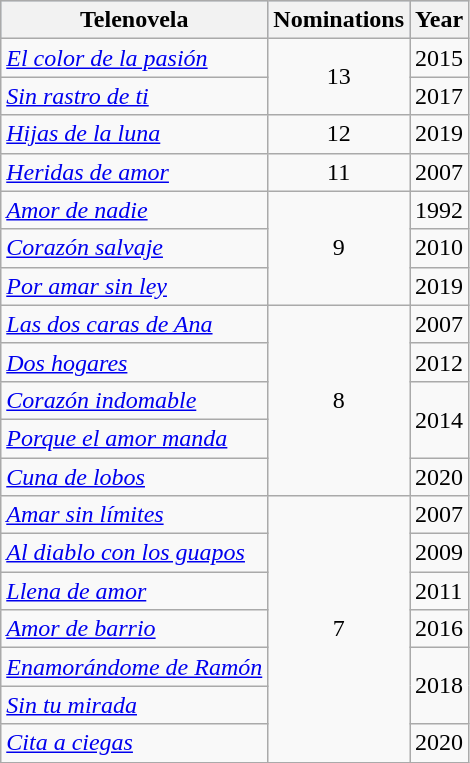<table class="wikitable">
<tr style="background:#b0c4de; text-align:center;">
<th>Telenovela</th>
<th>Nominations</th>
<th>Year</th>
</tr>
<tr>
<td><em><a href='#'>El color de la pasión</a></em></td>
<td rowspan=2 style="text-align:center;">13</td>
<td>2015</td>
</tr>
<tr>
<td><em><a href='#'>Sin rastro de ti</a></em></td>
<td>2017</td>
</tr>
<tr>
<td><em><a href='#'>Hijas de la luna</a></em></td>
<td style="text-align:center;">12</td>
<td>2019</td>
</tr>
<tr>
<td><em><a href='#'>Heridas de amor</a></em></td>
<td style="text-align:center;">11</td>
<td>2007</td>
</tr>
<tr>
<td><em><a href='#'>Amor de nadie</a></em></td>
<td rowspan=3 style="text-align:center;">9</td>
<td>1992</td>
</tr>
<tr>
<td><em><a href='#'>Corazón salvaje</a></em></td>
<td>2010</td>
</tr>
<tr>
<td><em><a href='#'>Por amar sin ley</a></em></td>
<td>2019</td>
</tr>
<tr>
<td><em><a href='#'>Las dos caras de Ana</a></em></td>
<td rowspan=5 style="text-align:center;">8</td>
<td>2007</td>
</tr>
<tr>
<td><em><a href='#'>Dos hogares</a></em></td>
<td>2012</td>
</tr>
<tr>
<td><em><a href='#'>Corazón indomable</a></em></td>
<td rowspan=2>2014</td>
</tr>
<tr>
<td><em><a href='#'>Porque el amor manda</a></em></td>
</tr>
<tr>
<td><em><a href='#'>Cuna de lobos</a></em></td>
<td>2020</td>
</tr>
<tr>
<td><em><a href='#'>Amar sin límites</a></em></td>
<td rowspan=7 style="text-align:center;">7</td>
<td>2007</td>
</tr>
<tr>
<td><em><a href='#'>Al diablo con los guapos</a></em></td>
<td>2009</td>
</tr>
<tr>
<td><em><a href='#'>Llena de amor</a></em></td>
<td>2011</td>
</tr>
<tr>
<td><em><a href='#'>Amor de barrio</a></em></td>
<td>2016</td>
</tr>
<tr>
<td><em><a href='#'>Enamorándome de Ramón</a></em></td>
<td rowspan=2>2018</td>
</tr>
<tr>
<td><em><a href='#'>Sin tu mirada</a></em></td>
</tr>
<tr>
<td><em><a href='#'>Cita a ciegas</a></em></td>
<td>2020</td>
</tr>
</table>
